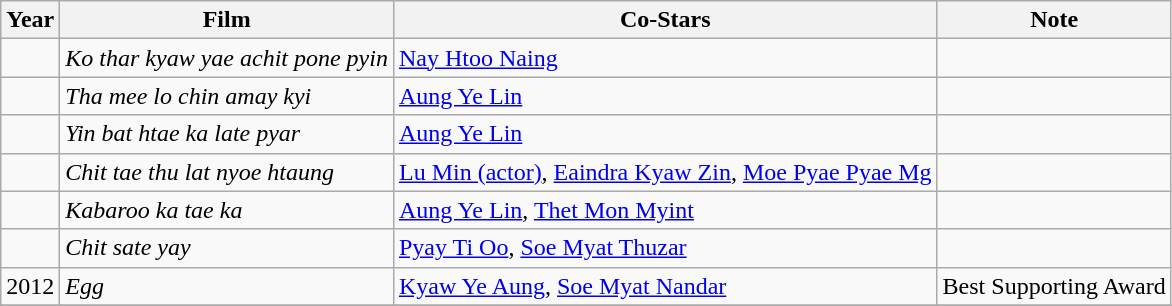<table class="wikitable sortable">
<tr>
<th>Year</th>
<th>Film</th>
<th>Co-Stars</th>
<th>Note</th>
</tr>
<tr>
<td></td>
<td><em>Ko thar kyaw yae achit pone pyin</em></td>
<td><a href='#'>Nay Htoo Naing</a></td>
<td></td>
</tr>
<tr>
<td></td>
<td><em>Tha mee lo chin amay kyi</em></td>
<td><a href='#'>Aung Ye Lin</a></td>
<td></td>
</tr>
<tr>
<td></td>
<td><em>Yin bat htae ka late pyar</em></td>
<td><a href='#'>Aung Ye Lin</a></td>
<td></td>
</tr>
<tr>
<td></td>
<td><em>Chit tae thu lat nyoe htaung</em></td>
<td><a href='#'>Lu Min (actor)</a>, <a href='#'>Eaindra Kyaw Zin</a>, <a href='#'>Moe Pyae Pyae Mg</a></td>
<td></td>
</tr>
<tr>
<td></td>
<td><em>Kabaroo ka tae ka</em></td>
<td><a href='#'>Aung Ye Lin</a>, <a href='#'>Thet Mon Myint</a></td>
<td></td>
</tr>
<tr>
<td></td>
<td><em>Chit sate yay</em></td>
<td><a href='#'>Pyay Ti Oo</a>, <a href='#'>Soe Myat Thuzar</a></td>
<td></td>
</tr>
<tr>
<td>2012</td>
<td><em>Egg</em></td>
<td><a href='#'>Kyaw Ye Aung</a>, <a href='#'>Soe Myat Nandar</a></td>
<td>Best Supporting Award</td>
</tr>
<tr>
</tr>
</table>
